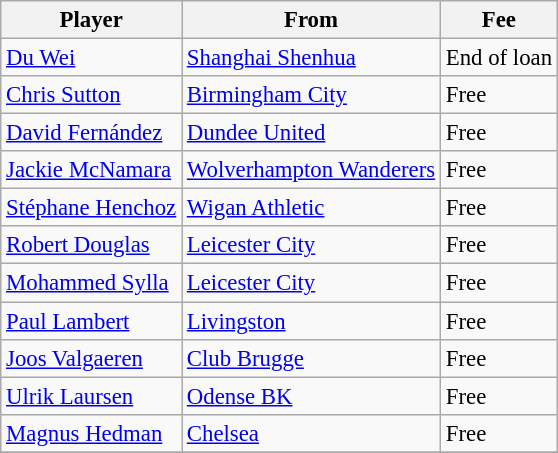<table class="wikitable sortable" style="text-align:center; font-size:95%;text-align:left">
<tr>
<th>Player</th>
<th>From</th>
<th>Fee</th>
</tr>
<tr>
<td> <a href='#'>Du Wei</a></td>
<td> <a href='#'>Shanghai Shenhua</a></td>
<td>End of loan</td>
</tr>
<tr>
<td> <a href='#'>Chris Sutton</a></td>
<td> <a href='#'>Birmingham City</a></td>
<td>Free</td>
</tr>
<tr>
<td> <a href='#'>David Fernández</a></td>
<td> <a href='#'>Dundee United</a></td>
<td>Free</td>
</tr>
<tr>
<td> <a href='#'>Jackie McNamara</a></td>
<td> <a href='#'>Wolverhampton Wanderers</a></td>
<td>Free</td>
</tr>
<tr>
<td> <a href='#'>Stéphane Henchoz</a></td>
<td> <a href='#'>Wigan Athletic</a></td>
<td>Free</td>
</tr>
<tr>
<td> <a href='#'>Robert Douglas</a></td>
<td> <a href='#'>Leicester City</a></td>
<td>Free</td>
</tr>
<tr>
<td> <a href='#'>Mohammed Sylla</a></td>
<td> <a href='#'>Leicester City</a></td>
<td>Free</td>
</tr>
<tr>
<td> <a href='#'>Paul Lambert</a></td>
<td> <a href='#'>Livingston</a></td>
<td>Free</td>
</tr>
<tr>
<td> <a href='#'>Joos Valgaeren</a></td>
<td> <a href='#'>Club Brugge</a></td>
<td>Free</td>
</tr>
<tr>
<td> <a href='#'>Ulrik Laursen</a></td>
<td> <a href='#'>Odense BK</a></td>
<td>Free</td>
</tr>
<tr>
<td> <a href='#'>Magnus Hedman</a></td>
<td> <a href='#'>Chelsea</a></td>
<td>Free</td>
</tr>
<tr>
</tr>
</table>
